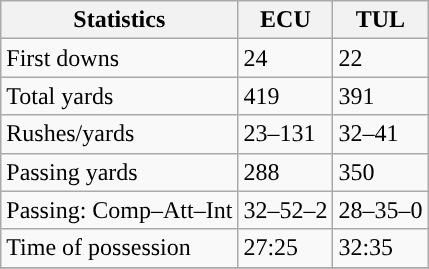<table class="wikitable" style="float: left;">
<tr>
<th>Statistics</th>
<th>ECU</th>
<th>TUL</th>
</tr>
<tr>
<td>First downs</td>
<td>24</td>
<td>22</td>
</tr>
<tr>
<td>Total yards</td>
<td>419</td>
<td>391</td>
</tr>
<tr>
<td>Rushes/yards</td>
<td>23–131</td>
<td>32–41</td>
</tr>
<tr>
<td>Passing yards</td>
<td>288</td>
<td>350</td>
</tr>
<tr>
<td>Passing: Comp–Att–Int</td>
<td>32–52–2</td>
<td>28–35–0</td>
</tr>
<tr>
<td>Time of possession</td>
<td>27:25</td>
<td>32:35</td>
</tr>
<tr>
</tr>
</table>
